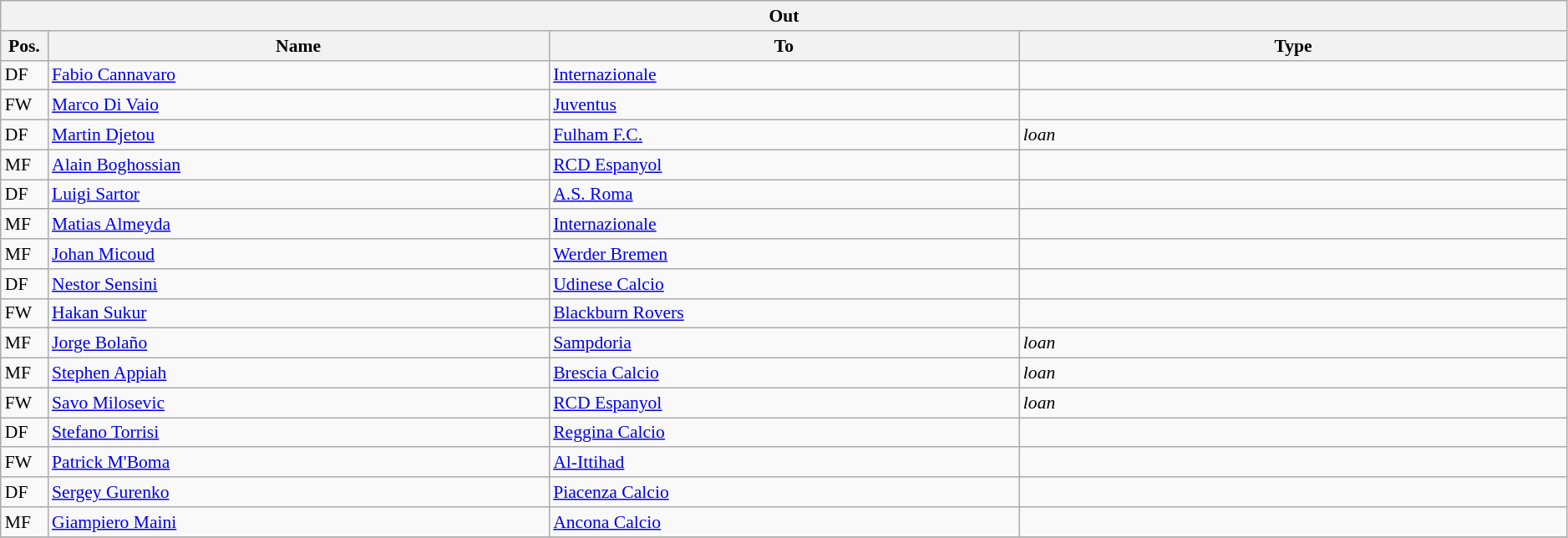<table class="wikitable" style="font-size:90%;width:99%;">
<tr>
<th colspan="4">Out</th>
</tr>
<tr>
<th width=3%>Pos.</th>
<th width=32%>Name</th>
<th width=30%>To</th>
<th width=35%>Type</th>
</tr>
<tr>
<td>DF</td>
<td><a href='#'>Fabio Cannavaro</a></td>
<td><a href='#'>Internazionale</a></td>
<td></td>
</tr>
<tr>
<td>FW</td>
<td><a href='#'>Marco Di Vaio</a></td>
<td><a href='#'>Juventus</a></td>
<td></td>
</tr>
<tr>
<td>DF</td>
<td><a href='#'>Martin Djetou</a></td>
<td><a href='#'>Fulham F.C.</a></td>
<td><em>loan</em></td>
</tr>
<tr>
<td>MF</td>
<td><a href='#'>Alain Boghossian</a></td>
<td><a href='#'>RCD Espanyol</a></td>
<td></td>
</tr>
<tr>
<td>DF</td>
<td><a href='#'>Luigi Sartor</a></td>
<td><a href='#'>A.S. Roma</a></td>
<td></td>
</tr>
<tr>
<td>MF</td>
<td><a href='#'>Matias Almeyda</a></td>
<td><a href='#'>Internazionale</a></td>
<td></td>
</tr>
<tr>
<td>MF</td>
<td><a href='#'>Johan Micoud</a></td>
<td><a href='#'>Werder Bremen</a></td>
<td></td>
</tr>
<tr>
<td>DF</td>
<td><a href='#'>Nestor Sensini</a></td>
<td><a href='#'>Udinese Calcio</a></td>
<td></td>
</tr>
<tr>
<td>FW</td>
<td><a href='#'>Hakan Sukur</a></td>
<td><a href='#'>Blackburn Rovers</a></td>
<td></td>
</tr>
<tr>
<td>MF</td>
<td><a href='#'>Jorge Bolaño</a></td>
<td><a href='#'>Sampdoria</a></td>
<td><em>loan</em></td>
</tr>
<tr>
<td>MF</td>
<td><a href='#'>Stephen Appiah</a></td>
<td><a href='#'>Brescia Calcio</a></td>
<td><em>loan</em></td>
</tr>
<tr>
<td>FW</td>
<td><a href='#'>Savo Milosevic</a></td>
<td><a href='#'>RCD Espanyol</a></td>
<td><em>loan</em></td>
</tr>
<tr>
<td>DF</td>
<td><a href='#'>Stefano Torrisi</a></td>
<td><a href='#'>Reggina Calcio</a></td>
<td></td>
</tr>
<tr>
<td>FW</td>
<td><a href='#'>Patrick M'Boma</a></td>
<td><a href='#'>Al-Ittihad</a></td>
<td></td>
</tr>
<tr>
<td>DF</td>
<td><a href='#'>Sergey Gurenko</a></td>
<td><a href='#'>Piacenza Calcio</a></td>
<td></td>
</tr>
<tr>
<td>MF</td>
<td><a href='#'>Giampiero Maini</a></td>
<td><a href='#'>Ancona Calcio</a></td>
<td></td>
</tr>
<tr>
</tr>
</table>
